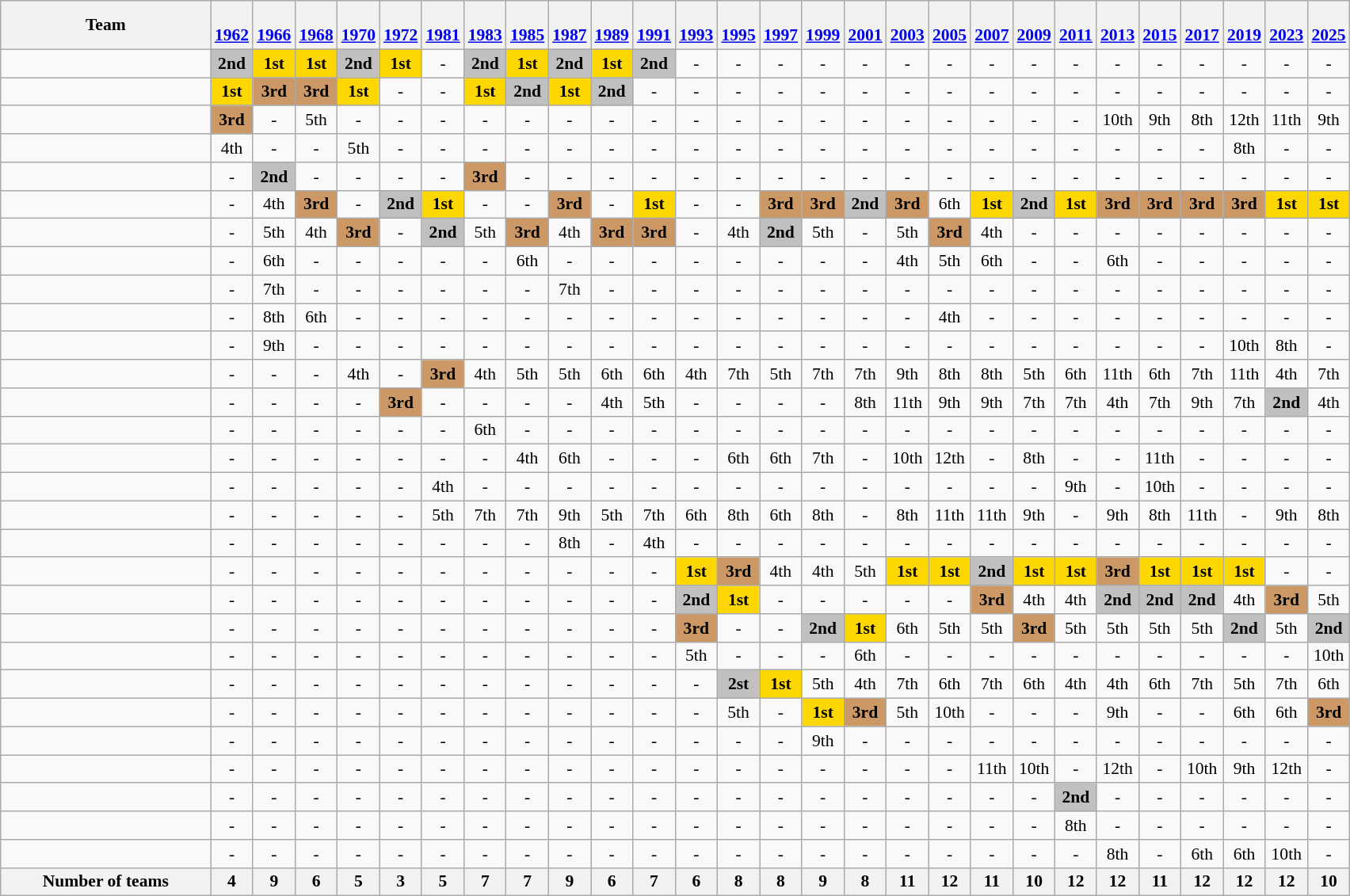<table class="wikitable" style="text-align:center; font-size:90%">
<tr>
<th width=170>Team</th>
<th width=25><br><a href='#'>1962</a></th>
<th><br><a href='#'>1966</a></th>
<th width=25><br><a href='#'>1968</a></th>
<th width=25><br><a href='#'>1970</a></th>
<th><br><a href='#'>1972</a></th>
<th width=25><br><a href='#'>1981</a></th>
<th width=25><br><a href='#'>1983</a></th>
<th><br><a href='#'>1985</a></th>
<th><br><a href='#'>1987</a></th>
<th><br><a href='#'>1989</a></th>
<th><br><a href='#'>1991</a></th>
<th><br><a href='#'>1993</a></th>
<th><br><a href='#'>1995</a></th>
<th><br><a href='#'>1997</a></th>
<th><br><a href='#'>1999</a></th>
<th><br><a href='#'>2001</a></th>
<th><br><a href='#'>2003</a></th>
<th><br><a href='#'>2005</a></th>
<th><br><a href='#'>2007</a></th>
<th><br><a href='#'>2009</a></th>
<th><br><a href='#'>2011</a></th>
<th><br><a href='#'>2013</a></th>
<th><br><a href='#'>2015</a></th>
<th><br><a href='#'>2017</a></th>
<th><br><a href='#'>2019</a></th>
<th><br><a href='#'>2023</a></th>
<th><br><a href='#'>2025</a></th>
</tr>
<tr>
<td align=left></td>
<td bgcolor=silver><strong>2nd</strong></td>
<td bgcolor=gold><strong>1st</strong></td>
<td bgcolor=gold><strong>1st</strong></td>
<td bgcolor=silver><strong>2nd</strong></td>
<td bgcolor=gold><strong>1st</strong></td>
<td>-</td>
<td bgcolor=silver><strong>2nd</strong></td>
<td bgcolor=gold><strong>1st</strong></td>
<td bgcolor=silver><strong>2nd</strong></td>
<td bgcolor=gold><strong>1st</strong></td>
<td bgcolor=silver><strong>2nd</strong></td>
<td>-</td>
<td>-</td>
<td>-</td>
<td>-</td>
<td>-</td>
<td>-</td>
<td>-</td>
<td>-</td>
<td>-</td>
<td>-</td>
<td>-</td>
<td>-</td>
<td>-</td>
<td>-</td>
<td>-</td>
<td>-</td>
</tr>
<tr>
<td align=left></td>
<td bgcolor=gold><strong>1st</strong></td>
<td bgcolor=cc9966><strong>3rd</strong></td>
<td bgcolor=cc9966><strong>3rd</strong></td>
<td bgcolor=gold><strong>1st</strong></td>
<td>-</td>
<td>-</td>
<td bgcolor=gold><strong>1st</strong></td>
<td bgcolor=silver><strong>2nd</strong></td>
<td bgcolor=gold><strong>1st</strong></td>
<td bgcolor=silver><strong>2nd</strong></td>
<td>-</td>
<td>-</td>
<td>-</td>
<td>-</td>
<td>-</td>
<td>-</td>
<td>-</td>
<td>-</td>
<td>-</td>
<td>-</td>
<td>-</td>
<td>-</td>
<td>-</td>
<td>-</td>
<td>-</td>
<td>-</td>
<td>-</td>
</tr>
<tr>
<td align=left></td>
<td bgcolor=cc9966><strong>3rd</strong></td>
<td>-</td>
<td>5th</td>
<td>-</td>
<td>-</td>
<td>-</td>
<td>-</td>
<td>-</td>
<td>-</td>
<td>-</td>
<td>-</td>
<td>-</td>
<td>-</td>
<td>-</td>
<td>-</td>
<td>-</td>
<td>-</td>
<td>-</td>
<td>-</td>
<td>-</td>
<td>-</td>
<td>10th</td>
<td>9th</td>
<td>8th</td>
<td>12th</td>
<td>11th</td>
<td>9th</td>
</tr>
<tr>
<td align=left></td>
<td>4th</td>
<td>-</td>
<td>-</td>
<td>5th</td>
<td>-</td>
<td>-</td>
<td>-</td>
<td>-</td>
<td>-</td>
<td>-</td>
<td>-</td>
<td>-</td>
<td>-</td>
<td>-</td>
<td>-</td>
<td>-</td>
<td>-</td>
<td>-</td>
<td>-</td>
<td>-</td>
<td>-</td>
<td>-</td>
<td>-</td>
<td>-</td>
<td>8th</td>
<td>-</td>
<td>-</td>
</tr>
<tr>
<td align=left></td>
<td>-</td>
<td bgcolor=silver><strong>2nd</strong></td>
<td>-</td>
<td>-</td>
<td>-</td>
<td>-</td>
<td bgcolor=cc9966><strong>3rd</strong></td>
<td>-</td>
<td>-</td>
<td>-</td>
<td>-</td>
<td>-</td>
<td>-</td>
<td>-</td>
<td>-</td>
<td>-</td>
<td>-</td>
<td>-</td>
<td>-</td>
<td>-</td>
<td>-</td>
<td>-</td>
<td>-</td>
<td>-</td>
<td>-</td>
<td>-</td>
<td>-</td>
</tr>
<tr>
<td align=left></td>
<td>-</td>
<td>4th</td>
<td bgcolor=cc9966><strong>3rd</strong></td>
<td>-</td>
<td bgcolor=silver><strong>2nd</strong></td>
<td bgcolor=gold><strong>1st</strong></td>
<td>-</td>
<td>-</td>
<td bgcolor=cc9966><strong>3rd</strong></td>
<td>-</td>
<td bgcolor=gold><strong>1st</strong></td>
<td>-</td>
<td>-</td>
<td bgcolor=cc9966><strong>3rd</strong></td>
<td bgcolor=cc9966><strong>3rd</strong></td>
<td bgcolor=silver><strong>2nd</strong></td>
<td bgcolor=cc9966><strong>3rd</strong></td>
<td>6th</td>
<td bgcolor=gold><strong>1st</strong></td>
<td bgcolor=silver><strong>2nd</strong></td>
<td bgcolor=gold><strong>1st</strong></td>
<td bgcolor=cc9966><strong>3rd</strong></td>
<td bgcolor=cc9966><strong>3rd</strong></td>
<td bgcolor=cc9966><strong>3rd</strong></td>
<td bgcolor=cc9966><strong>3rd</strong></td>
<td bgcolor=gold><strong>1st</strong></td>
<td bgcolor=gold><strong>1st</strong></td>
</tr>
<tr>
<td align=left></td>
<td>-</td>
<td>5th</td>
<td>4th</td>
<td bgcolor=cc9966><strong>3rd</strong></td>
<td>-</td>
<td bgcolor=silver><strong>2nd</strong></td>
<td>5th</td>
<td bgcolor=cc9966><strong>3rd</strong></td>
<td>4th</td>
<td bgcolor=cc9966><strong>3rd</strong></td>
<td bgcolor=cc9966><strong>3rd</strong></td>
<td>-</td>
<td>4th</td>
<td bgcolor=silver><strong>2nd</strong></td>
<td>5th</td>
<td>-</td>
<td>5th</td>
<td bgcolor=cc9966><strong>3rd</strong></td>
<td>4th</td>
<td>-</td>
<td>-</td>
<td>-</td>
<td>-</td>
<td>-</td>
<td>-</td>
<td>-</td>
<td>-</td>
</tr>
<tr>
<td align=left></td>
<td>-</td>
<td>6th</td>
<td>-</td>
<td>-</td>
<td>-</td>
<td>-</td>
<td>-</td>
<td>6th</td>
<td>-</td>
<td>-</td>
<td>-</td>
<td>-</td>
<td>-</td>
<td>-</td>
<td>-</td>
<td>-</td>
<td>4th</td>
<td>5th</td>
<td>6th</td>
<td>-</td>
<td>-</td>
<td>6th</td>
<td>-</td>
<td>-</td>
<td>-</td>
<td>-</td>
<td>-</td>
</tr>
<tr>
<td align=left></td>
<td>-</td>
<td>7th</td>
<td>-</td>
<td>-</td>
<td>-</td>
<td>-</td>
<td>-</td>
<td>-</td>
<td>7th</td>
<td>-</td>
<td>-</td>
<td>-</td>
<td>-</td>
<td>-</td>
<td>-</td>
<td>-</td>
<td>-</td>
<td>-</td>
<td>-</td>
<td>-</td>
<td>-</td>
<td>-</td>
<td>-</td>
<td>-</td>
<td>-</td>
<td>-</td>
<td>-</td>
</tr>
<tr>
<td align=left></td>
<td>-</td>
<td>8th</td>
<td>6th</td>
<td>-</td>
<td>-</td>
<td>-</td>
<td>-</td>
<td>-</td>
<td>-</td>
<td>-</td>
<td>-</td>
<td>-</td>
<td>-</td>
<td>-</td>
<td>-</td>
<td>-</td>
<td>-</td>
<td>4th</td>
<td>-</td>
<td>-</td>
<td>-</td>
<td>-</td>
<td>-</td>
<td>-</td>
<td>-</td>
<td>-</td>
<td>-</td>
</tr>
<tr>
<td align=left></td>
<td>-</td>
<td>9th</td>
<td>-</td>
<td>-</td>
<td>-</td>
<td>-</td>
<td>-</td>
<td>-</td>
<td>-</td>
<td>-</td>
<td>-</td>
<td>-</td>
<td>-</td>
<td>-</td>
<td>-</td>
<td>-</td>
<td>-</td>
<td>-</td>
<td>-</td>
<td>-</td>
<td>-</td>
<td>-</td>
<td>-</td>
<td>-</td>
<td>10th</td>
<td>8th</td>
<td>-</td>
</tr>
<tr>
<td align=left></td>
<td>-</td>
<td>-</td>
<td>-</td>
<td>4th</td>
<td>-</td>
<td bgcolor=cc9966><strong>3rd</strong></td>
<td>4th</td>
<td>5th</td>
<td>5th</td>
<td>6th</td>
<td>6th</td>
<td>4th</td>
<td>7th</td>
<td>5th</td>
<td>7th</td>
<td>7th</td>
<td>9th</td>
<td>8th</td>
<td>8th</td>
<td>5th</td>
<td>6th</td>
<td>11th</td>
<td>6th</td>
<td>7th</td>
<td>11th</td>
<td>4th</td>
<td>7th</td>
</tr>
<tr>
<td align=left></td>
<td>-</td>
<td>-</td>
<td>-</td>
<td>-</td>
<td bgcolor=cc9966><strong>3rd</strong></td>
<td>-</td>
<td>-</td>
<td>-</td>
<td>-</td>
<td>4th</td>
<td>5th</td>
<td>-</td>
<td>-</td>
<td>-</td>
<td>-</td>
<td>8th</td>
<td>11th</td>
<td>9th</td>
<td>9th</td>
<td>7th</td>
<td>7th</td>
<td>4th</td>
<td>7th</td>
<td>9th</td>
<td>7th</td>
<td bgcolor=silver><strong>2nd</strong></td>
<td>4th</td>
</tr>
<tr>
<td align=left></td>
<td>-</td>
<td>-</td>
<td>-</td>
<td>-</td>
<td>-</td>
<td>-</td>
<td>6th</td>
<td>-</td>
<td>-</td>
<td>-</td>
<td>-</td>
<td>-</td>
<td>-</td>
<td>-</td>
<td>-</td>
<td>-</td>
<td>-</td>
<td>-</td>
<td>-</td>
<td>-</td>
<td>-</td>
<td>-</td>
<td>-</td>
<td>-</td>
<td>-</td>
<td>-</td>
<td>-</td>
</tr>
<tr>
<td align=left></td>
<td>-</td>
<td>-</td>
<td>-</td>
<td>-</td>
<td>-</td>
<td>-</td>
<td>-</td>
<td>4th</td>
<td>6th</td>
<td>-</td>
<td>-</td>
<td>-</td>
<td>6th</td>
<td>6th</td>
<td>7th</td>
<td>-</td>
<td>10th</td>
<td>12th</td>
<td>-</td>
<td>8th</td>
<td>-</td>
<td>-</td>
<td>11th</td>
<td>-</td>
<td>-</td>
<td>-</td>
<td>-</td>
</tr>
<tr>
<td align=left></td>
<td>-</td>
<td>-</td>
<td>-</td>
<td>-</td>
<td>-</td>
<td>4th</td>
<td>-</td>
<td>-</td>
<td>-</td>
<td>-</td>
<td>-</td>
<td>-</td>
<td>-</td>
<td>-</td>
<td>-</td>
<td>-</td>
<td>-</td>
<td>-</td>
<td>-</td>
<td>-</td>
<td>9th</td>
<td>-</td>
<td>10th</td>
<td>-</td>
<td>-</td>
<td>-</td>
<td>-</td>
</tr>
<tr>
<td align=left></td>
<td>-</td>
<td>-</td>
<td>-</td>
<td>-</td>
<td>-</td>
<td>5th</td>
<td>7th</td>
<td>7th</td>
<td>9th</td>
<td>5th</td>
<td>7th</td>
<td>6th</td>
<td>8th</td>
<td>6th</td>
<td>8th</td>
<td>-</td>
<td>8th</td>
<td>11th</td>
<td>11th</td>
<td>9th</td>
<td>-</td>
<td>9th</td>
<td>8th</td>
<td>11th</td>
<td>-</td>
<td>9th</td>
<td>8th</td>
</tr>
<tr>
<td align=left></td>
<td>-</td>
<td>-</td>
<td>-</td>
<td>-</td>
<td>-</td>
<td>-</td>
<td>-</td>
<td>-</td>
<td>8th</td>
<td>-</td>
<td>4th</td>
<td>-</td>
<td>-</td>
<td>-</td>
<td>-</td>
<td>-</td>
<td>-</td>
<td>-</td>
<td>-</td>
<td>-</td>
<td>-</td>
<td>-</td>
<td>-</td>
<td>-</td>
<td>-</td>
<td>-</td>
<td>-</td>
</tr>
<tr>
<td align=left></td>
<td>-</td>
<td>-</td>
<td>-</td>
<td>-</td>
<td>-</td>
<td>-</td>
<td>-</td>
<td>-</td>
<td>-</td>
<td>-</td>
<td>-</td>
<td bgcolor=gold><strong>1st</strong></td>
<td bgcolor=cc9966><strong>3rd</strong></td>
<td>4th</td>
<td>4th</td>
<td>5th</td>
<td bgcolor=gold><strong>1st</strong></td>
<td bgcolor=gold><strong>1st</strong></td>
<td bgcolor=silver><strong>2nd</strong></td>
<td bgcolor=gold><strong>1st</strong></td>
<td bgcolor=gold><strong>1st</strong></td>
<td bgcolor=cc9966><strong>3rd</strong></td>
<td bgcolor=gold><strong>1st</strong></td>
<td bgcolor=gold><strong>1st</strong></td>
<td bgcolor=gold><strong>1st</strong></td>
<td>-</td>
<td>-</td>
</tr>
<tr>
<td align=left></td>
<td>-</td>
<td>-</td>
<td>-</td>
<td>-</td>
<td>-</td>
<td>-</td>
<td>-</td>
<td>-</td>
<td>-</td>
<td>-</td>
<td>-</td>
<td bgcolor=silver><strong>2nd</strong></td>
<td bgcolor=gold><strong>1st</strong></td>
<td>-</td>
<td>-</td>
<td>-</td>
<td>-</td>
<td>-</td>
<td bgcolor=cc9966><strong>3rd</strong></td>
<td>4th</td>
<td>4th</td>
<td bgcolor=silver><strong>2nd</strong></td>
<td bgcolor=silver><strong>2nd</strong></td>
<td bgcolor=silver><strong>2nd</strong></td>
<td>4th</td>
<td bgcolor=cc9966><strong>3rd</strong></td>
<td>5th</td>
</tr>
<tr>
<td align=left></td>
<td>-</td>
<td>-</td>
<td>-</td>
<td>-</td>
<td>-</td>
<td>-</td>
<td>-</td>
<td>-</td>
<td>-</td>
<td>-</td>
<td>-</td>
<td bgcolor=cc9966><strong>3rd</strong></td>
<td>-</td>
<td>-</td>
<td bgcolor=silver><strong>2nd</strong></td>
<td bgcolor=gold><strong>1st</strong></td>
<td>6th</td>
<td>5th</td>
<td>5th</td>
<td bgcolor=cc9966><strong>3rd</strong></td>
<td>5th</td>
<td>5th</td>
<td>5th</td>
<td>5th</td>
<td bgcolor=silver><strong>2nd</strong></td>
<td>5th</td>
<td bgcolor=silver><strong>2nd</strong></td>
</tr>
<tr>
<td align=left></td>
<td>-</td>
<td>-</td>
<td>-</td>
<td>-</td>
<td>-</td>
<td>-</td>
<td>-</td>
<td>-</td>
<td>-</td>
<td>-</td>
<td>-</td>
<td>5th</td>
<td>-</td>
<td>-</td>
<td>-</td>
<td>6th</td>
<td>-</td>
<td>-</td>
<td>-</td>
<td>-</td>
<td>-</td>
<td>-</td>
<td>-</td>
<td>-</td>
<td>-</td>
<td>-</td>
<td>10th</td>
</tr>
<tr>
<td align=left></td>
<td>-</td>
<td>-</td>
<td>-</td>
<td>-</td>
<td>-</td>
<td>-</td>
<td>-</td>
<td>-</td>
<td>-</td>
<td>-</td>
<td>-</td>
<td>-</td>
<td bgcolor=silver><strong>2st</strong></td>
<td bgcolor=gold><strong>1st</strong></td>
<td>5th</td>
<td>4th</td>
<td>7th</td>
<td>6th</td>
<td>7th</td>
<td>6th</td>
<td>4th</td>
<td>4th</td>
<td>6th</td>
<td>7th</td>
<td>5th</td>
<td>7th</td>
<td>6th</td>
</tr>
<tr>
<td align=left></td>
<td>-</td>
<td>-</td>
<td>-</td>
<td>-</td>
<td>-</td>
<td>-</td>
<td>-</td>
<td>-</td>
<td>-</td>
<td>-</td>
<td>-</td>
<td>-</td>
<td>5th</td>
<td>-</td>
<td bgcolor=gold><strong>1st</strong></td>
<td bgcolor=cc9966><strong>3rd</strong></td>
<td>5th</td>
<td>10th</td>
<td>-</td>
<td>-</td>
<td>-</td>
<td>9th</td>
<td>-</td>
<td>-</td>
<td>6th</td>
<td>6th</td>
<td bgcolor=cc9966><strong>3rd</strong></td>
</tr>
<tr>
<td align=left></td>
<td>-</td>
<td>-</td>
<td>-</td>
<td>-</td>
<td>-</td>
<td>-</td>
<td>-</td>
<td>-</td>
<td>-</td>
<td>-</td>
<td>-</td>
<td>-</td>
<td>-</td>
<td>-</td>
<td>9th</td>
<td>-</td>
<td>-</td>
<td>-</td>
<td>-</td>
<td>-</td>
<td>-</td>
<td>-</td>
<td>-</td>
<td>-</td>
<td>-</td>
<td>-</td>
<td>-</td>
</tr>
<tr>
<td align=left></td>
<td>-</td>
<td>-</td>
<td>-</td>
<td>-</td>
<td>-</td>
<td>-</td>
<td>-</td>
<td>-</td>
<td>-</td>
<td>-</td>
<td>-</td>
<td>-</td>
<td>-</td>
<td>-</td>
<td>-</td>
<td>-</td>
<td>-</td>
<td>-</td>
<td>11th</td>
<td>10th</td>
<td>-</td>
<td>12th</td>
<td>-</td>
<td>10th</td>
<td>9th</td>
<td>12th</td>
<td>-</td>
</tr>
<tr>
<td align=left></td>
<td>-</td>
<td>-</td>
<td>-</td>
<td>-</td>
<td>-</td>
<td>-</td>
<td>-</td>
<td>-</td>
<td>-</td>
<td>-</td>
<td>-</td>
<td>-</td>
<td>-</td>
<td>-</td>
<td>-</td>
<td>-</td>
<td>-</td>
<td>-</td>
<td>-</td>
<td>-</td>
<td bgcolor=silver><strong>2nd</strong></td>
<td>-</td>
<td>-</td>
<td>-</td>
<td>-</td>
<td>-</td>
<td>-</td>
</tr>
<tr>
<td align=left></td>
<td>-</td>
<td>-</td>
<td>-</td>
<td>-</td>
<td>-</td>
<td>-</td>
<td>-</td>
<td>-</td>
<td>-</td>
<td>-</td>
<td>-</td>
<td>-</td>
<td>-</td>
<td>-</td>
<td>-</td>
<td>-</td>
<td>-</td>
<td>-</td>
<td>-</td>
<td>-</td>
<td>8th</td>
<td>-</td>
<td>-</td>
<td>-</td>
<td>-</td>
<td>-</td>
<td>-</td>
</tr>
<tr>
<td align=left></td>
<td>-</td>
<td>-</td>
<td>-</td>
<td>-</td>
<td>-</td>
<td>-</td>
<td>-</td>
<td>-</td>
<td>-</td>
<td>-</td>
<td>-</td>
<td>-</td>
<td>-</td>
<td>-</td>
<td>-</td>
<td>-</td>
<td>-</td>
<td>-</td>
<td>-</td>
<td>-</td>
<td>-</td>
<td>8th</td>
<td>-</td>
<td>6th</td>
<td>6th</td>
<td>10th</td>
<td>-</td>
</tr>
<tr>
<th>Number of teams</th>
<th>4</th>
<th>9</th>
<th>6</th>
<th>5</th>
<th>3</th>
<th>5</th>
<th>7</th>
<th>7</th>
<th>9</th>
<th>6</th>
<th>7</th>
<th>6</th>
<th>8</th>
<th>8</th>
<th>9</th>
<th>8</th>
<th>11</th>
<th>12</th>
<th>11</th>
<th>10</th>
<th>12</th>
<th>12</th>
<th>11</th>
<th>12</th>
<th>12</th>
<th>12</th>
<th>10</th>
</tr>
</table>
